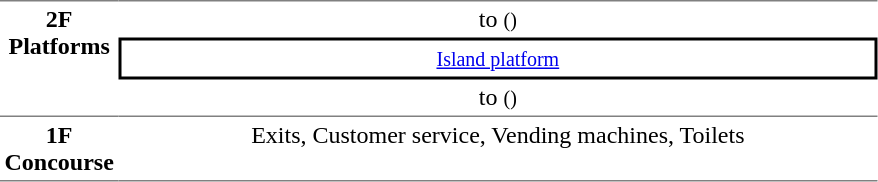<table table border=0 cellspacing=0 cellpadding=3>
<tr>
<td style="border-bottom:solid 0px gray; border-top:solid 1px gray;text-align:center" rowspan="3" valign=top><strong>2F<br>Platforms</strong></td>
<td style="border-bottom:solid 0px gray; border-top:solid 1px gray;text-align:center;">  to  <small>()</small></td>
</tr>
<tr>
<td style="border-right:solid 2px black;border-left:solid 2px black;border-top:solid 2px black;border-bottom:solid 2px black;text-align:center;" colspan=2><small><a href='#'>Island platform</a></small></td>
</tr>
<tr>
<td style="border-bottom:solid 0px gray;text-align:center;"> to  <small>() </small></td>
</tr>
<tr>
<td style="border-bottom:solid 1px gray; border-top:solid 1px gray;text-align:center" valign=top><strong>1F<br>Concourse</strong></td>
<td style="border-bottom:solid 1px gray; border-top:solid 1px gray;text-align:center;" valign=top width=500>Exits, Customer service, Vending machines, Toilets</td>
</tr>
</table>
